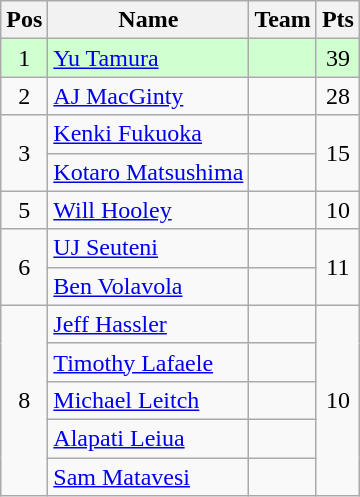<table class="wikitable" style="text-align:center">
<tr>
<th>Pos</th>
<th>Name</th>
<th>Team</th>
<th>Pts</th>
</tr>
<tr style="background:#d0ffd0">
<td>1</td>
<td align="left"><a href='#'>Yu Tamura</a></td>
<td align="left"></td>
<td>39</td>
</tr>
<tr>
<td>2</td>
<td align="left"><a href='#'>AJ MacGinty</a></td>
<td align="left"></td>
<td>28</td>
</tr>
<tr>
<td rowspan=2>3</td>
<td align="left"><a href='#'>Kenki Fukuoka</a></td>
<td align="left"></td>
<td rowspan=2>15</td>
</tr>
<tr>
<td align="left"><a href='#'>Kotaro Matsushima</a></td>
<td align="left"></td>
</tr>
<tr>
<td>5</td>
<td align="left"><a href='#'>Will Hooley</a></td>
<td align="left"></td>
<td>10</td>
</tr>
<tr>
<td rowspan=2>6</td>
<td align="left"><a href='#'>UJ Seuteni</a></td>
<td align="left"></td>
<td rowspan=2>11</td>
</tr>
<tr>
<td align="left"><a href='#'>Ben Volavola</a></td>
<td align="left"></td>
</tr>
<tr>
<td rowspan=5>8</td>
<td align="left"><a href='#'>Jeff Hassler</a></td>
<td align="left"></td>
<td rowspan=5>10</td>
</tr>
<tr>
<td align="left"><a href='#'>Timothy Lafaele</a></td>
<td align="left"></td>
</tr>
<tr>
<td align="left"><a href='#'>Michael Leitch</a></td>
<td align="left"></td>
</tr>
<tr>
<td align="left"><a href='#'>Alapati Leiua</a></td>
<td align="left"></td>
</tr>
<tr>
<td align="left"><a href='#'>Sam Matavesi</a></td>
<td align="left"></td>
</tr>
</table>
